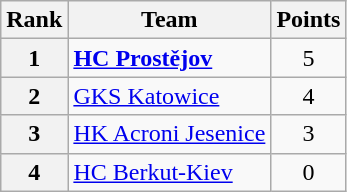<table class="wikitable" style="text-align: center;">
<tr>
<th>Rank</th>
<th>Team</th>
<th>Points</th>
</tr>
<tr>
<th>1</th>
<td style="text-align: left;"> <strong><a href='#'>HC Prostějov</a></strong></td>
<td>5</td>
</tr>
<tr>
<th>2</th>
<td style="text-align: left;"> <a href='#'>GKS Katowice</a></td>
<td>4</td>
</tr>
<tr>
<th>3</th>
<td style="text-align: left;"> <a href='#'>HK Acroni Jesenice</a></td>
<td>3</td>
</tr>
<tr>
<th>4</th>
<td style="text-align: left;"> <a href='#'>HC Berkut-Kiev</a></td>
<td>0</td>
</tr>
</table>
